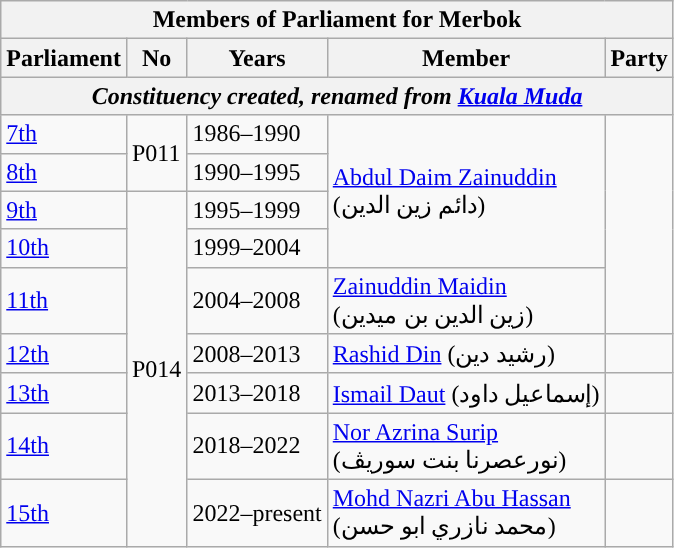<table class=wikitable>
<tr>
<th colspan="5">Members of Parliament for Merbok</th>
</tr>
<tr>
<th>Parliament</th>
<th>No</th>
<th>Years</th>
<th>Member</th>
<th>Party</th>
</tr>
<tr>
<th colspan="5" align="center"><em>Constituency created, renamed from <a href='#'>Kuala Muda</a></em></th>
</tr>
<tr>
<td><a href='#'>7th</a></td>
<td rowspan="2">P011</td>
<td>1986–1990</td>
<td rowspan=4><a href='#'>Abdul Daim Zainuddin</a> <br>  (دائم زين الدين)</td>
<td rowspan=5></td>
</tr>
<tr>
<td><a href='#'>8th</a></td>
<td>1990–1995</td>
</tr>
<tr>
<td><a href='#'>9th</a></td>
<td rowspan="7">P014</td>
<td>1995–1999</td>
</tr>
<tr>
<td><a href='#'>10th</a></td>
<td>1999–2004</td>
</tr>
<tr>
<td><a href='#'>11th</a></td>
<td>2004–2008</td>
<td><a href='#'>Zainuddin Maidin</a> <br>  (زين الدين بن ميدين)</td>
</tr>
<tr>
<td><a href='#'>12th</a></td>
<td>2008–2013</td>
<td><a href='#'>Rashid Din</a> (رشيد دين)</td>
<td></td>
</tr>
<tr>
<td><a href='#'>13th</a></td>
<td>2013–2018</td>
<td><a href='#'>Ismail Daut</a> (إسماعيل داود)</td>
<td></td>
</tr>
<tr>
<td><a href='#'>14th</a></td>
<td>2018–2022</td>
<td><a href='#'>Nor Azrina Surip</a>  <br> (نورعصرنا بنت سوريڤ)</td>
<td></td>
</tr>
<tr>
<td><a href='#'>15th</a></td>
<td>2022–present</td>
<td><a href='#'>Mohd Nazri Abu Hassan</a>  <br> (محمد نازري ابو حسن)</td>
<td></td>
</tr>
</table>
